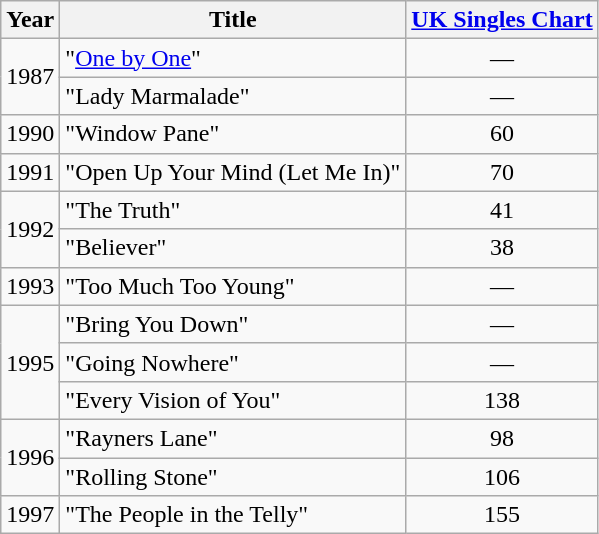<table class="wikitable">
<tr>
<th>Year</th>
<th>Title</th>
<th><a href='#'>UK Singles Chart</a></th>
</tr>
<tr>
<td rowspan="2">1987</td>
<td>"<a href='#'>One by One</a>"</td>
<td style="text-align:center;">—</td>
</tr>
<tr>
<td>"Lady Marmalade"</td>
<td style="text-align:center;">—</td>
</tr>
<tr>
<td>1990</td>
<td>"Window Pane"</td>
<td style="text-align:center;">60</td>
</tr>
<tr>
<td>1991</td>
<td>"Open Up Your Mind (Let Me In)"</td>
<td style="text-align:center;">70</td>
</tr>
<tr>
<td rowspan="2">1992</td>
<td>"The Truth"</td>
<td style="text-align:center;">41</td>
</tr>
<tr>
<td>"Believer"</td>
<td style="text-align:center;">38 </td>
</tr>
<tr>
<td>1993</td>
<td>"Too Much Too Young"</td>
<td style="text-align:center;">—</td>
</tr>
<tr>
<td rowspan="3">1995</td>
<td>"Bring You Down"</td>
<td style="text-align:center;">—</td>
</tr>
<tr>
<td>"Going Nowhere"</td>
<td style="text-align:center;">—</td>
</tr>
<tr>
<td>"Every Vision of You"</td>
<td style="text-align:center;">138 </td>
</tr>
<tr>
<td rowspan="2">1996</td>
<td>"Rayners Lane"</td>
<td style="text-align:center;">98 </td>
</tr>
<tr>
<td>"Rolling Stone"</td>
<td style="text-align:center;">106 </td>
</tr>
<tr>
<td>1997</td>
<td>"The People in the Telly"</td>
<td style="text-align:center;">155 </td>
</tr>
</table>
